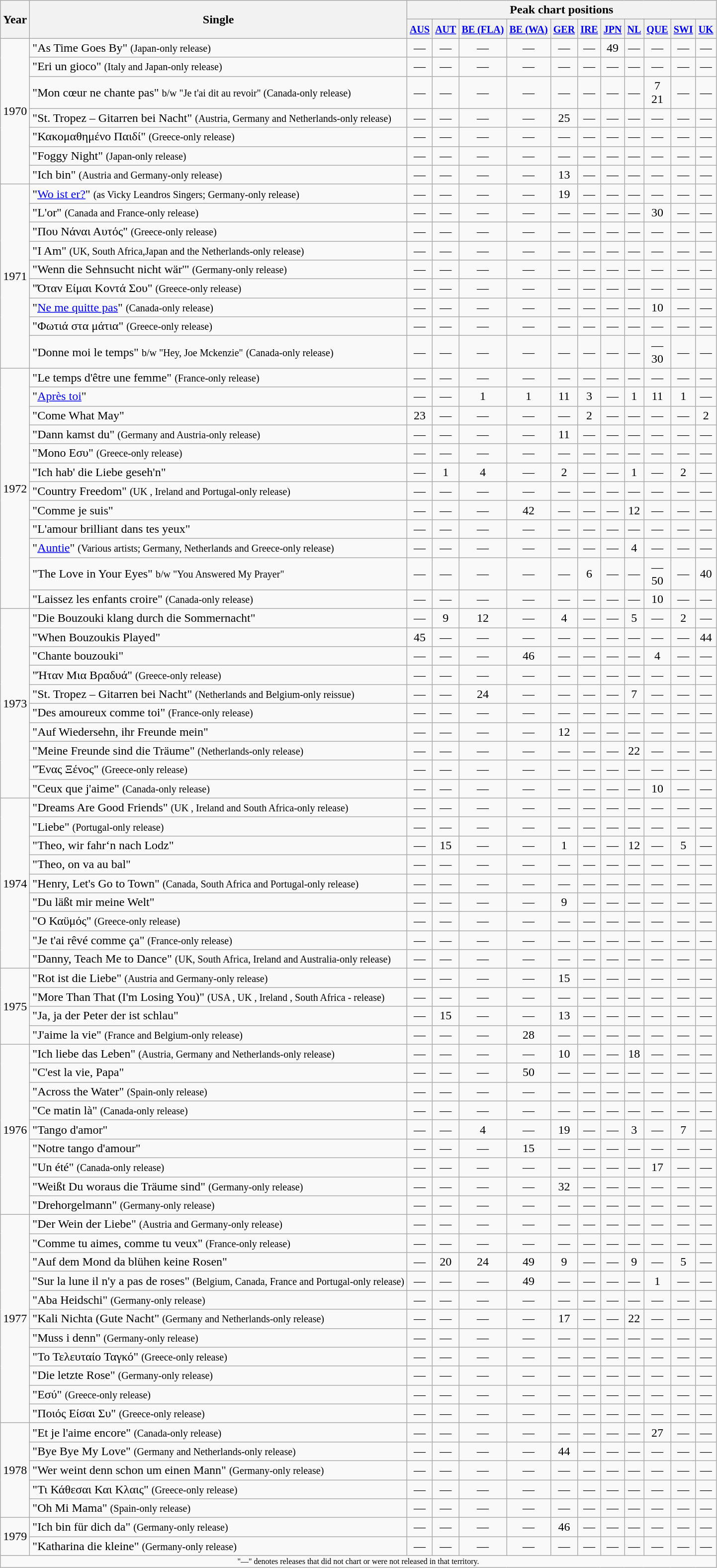<table class="wikitable" style="text-align:center">
<tr>
<th rowspan="2">Year</th>
<th rowspan="2">Single</th>
<th colspan="11">Peak chart positions</th>
</tr>
<tr>
<th><small><a href='#'>AUS</a></small><br></th>
<th><small><a href='#'>AUT</a></small><br></th>
<th><small><a href='#'>BE (FLA)</a></small><br></th>
<th><small><a href='#'>BE (WA)</a></small><br></th>
<th><small><a href='#'>GER</a></small><br></th>
<th><small><a href='#'>IRE</a></small><br></th>
<th><small><a href='#'>JPN</a></small><br></th>
<th><small><a href='#'>NL</a></small><br></th>
<th><small><a href='#'>QUE</a></small><br></th>
<th><small><a href='#'>SWI</a></small><br></th>
<th><small><a href='#'>UK</a></small><br></th>
</tr>
<tr>
<td rowspan="7">1970</td>
<td align="left">"As Time Goes By" <small>(Japan-only release)</small></td>
<td>—</td>
<td>—</td>
<td>—</td>
<td>—</td>
<td>—</td>
<td>—</td>
<td>49</td>
<td>—</td>
<td>—</td>
<td>—</td>
<td>—</td>
</tr>
<tr>
<td align="left">"Eri un gioco" <small>(Italy and Japan-only release)</small></td>
<td>—</td>
<td>—</td>
<td>—</td>
<td>—</td>
<td>—</td>
<td>—</td>
<td>—</td>
<td>—</td>
<td>—</td>
<td>—</td>
<td>—</td>
</tr>
<tr>
<td align="left">"Mon cœur ne chante pas" <small>b/w "Je t'ai dit au revoir" (Canada-only release)</small> </td>
<td>—</td>
<td>—</td>
<td>—</td>
<td>—</td>
<td>—</td>
<td>—</td>
<td>—</td>
<td>—</td>
<td>7<br>21</td>
<td>—</td>
<td>—</td>
</tr>
<tr>
<td align="left">"St. Tropez – Gitarren bei Nacht" <small>(Austria, Germany and Netherlands-only release)</small></td>
<td>—</td>
<td>—</td>
<td>—</td>
<td>—</td>
<td>25</td>
<td>—</td>
<td>—</td>
<td>—</td>
<td>—</td>
<td>—</td>
<td>—</td>
</tr>
<tr>
<td align="left">"Κακομαθημένο Παιδί" <small>(Greece-only release)</small> </td>
<td>—</td>
<td>—</td>
<td>—</td>
<td>—</td>
<td>—</td>
<td>—</td>
<td>—</td>
<td>—</td>
<td>—</td>
<td>—</td>
<td>—</td>
</tr>
<tr>
<td align="left">"Foggy Night" <small>(Japan-only release)</small></td>
<td>—</td>
<td>—</td>
<td>—</td>
<td>—</td>
<td>—</td>
<td>—</td>
<td>—</td>
<td>—</td>
<td>—</td>
<td>—</td>
<td>—</td>
</tr>
<tr>
<td align="left">"Ich bin" <small>(Austria and Germany-only release)</small></td>
<td>—</td>
<td>—</td>
<td>—</td>
<td>—</td>
<td>13</td>
<td>—</td>
<td>—</td>
<td>—</td>
<td>—</td>
<td>—</td>
<td>—</td>
</tr>
<tr>
<td rowspan="9">1971</td>
<td align="left">"<a href='#'>Wo ist er?</a>" <small>(as Vicky Leandros Singers; Germany-only release)</small></td>
<td>—</td>
<td>—</td>
<td>—</td>
<td>—</td>
<td>19</td>
<td>—</td>
<td>—</td>
<td>—</td>
<td>—</td>
<td>—</td>
<td>—</td>
</tr>
<tr>
<td align="left">"L'or" <small>(Canada and France-only release)</small></td>
<td>—</td>
<td>—</td>
<td>—</td>
<td>—</td>
<td>—</td>
<td>—</td>
<td>—</td>
<td>—</td>
<td>30</td>
<td>—</td>
<td>—</td>
</tr>
<tr>
<td align="left">"Που Νάναι Αυτός" <small>(Greece-only release) </small></td>
<td>—</td>
<td>—</td>
<td>—</td>
<td>—</td>
<td>—</td>
<td>—</td>
<td>—</td>
<td>—</td>
<td>—</td>
<td>—</td>
<td>—</td>
</tr>
<tr>
<td align="left">"I Am" <small>(UK, South Africa,Japan and the Netherlands-only release)</small> </td>
<td>—</td>
<td>—</td>
<td>—</td>
<td>—</td>
<td>—</td>
<td>—</td>
<td>—</td>
<td>—</td>
<td>—</td>
<td>—</td>
<td>—</td>
</tr>
<tr>
<td align="left">"Wenn die Sehnsucht nicht wär'" <small>(Germany-only release)</small></td>
<td>—</td>
<td>—</td>
<td>—</td>
<td>—</td>
<td>—</td>
<td>—</td>
<td>—</td>
<td>—</td>
<td>—</td>
<td>—</td>
<td>—</td>
</tr>
<tr>
<td align="left">"Όταν Είμαι Κοντά Σου" <small>(Greece-only release)</small></td>
<td>—</td>
<td>—</td>
<td>—</td>
<td>—</td>
<td>—</td>
<td>—</td>
<td>—</td>
<td>—</td>
<td>—</td>
<td>—</td>
<td>—</td>
</tr>
<tr>
<td align="left">"<a href='#'>Ne me quitte pas</a>" <small>(Canada-only release)</small></td>
<td>—</td>
<td>—</td>
<td>—</td>
<td>—</td>
<td>—</td>
<td>—</td>
<td>—</td>
<td>—</td>
<td>10</td>
<td>—</td>
<td>—</td>
</tr>
<tr>
<td align="left">"Φωτιά στα μάτια" <small>(Greece-only release)</small></td>
<td>—</td>
<td>—</td>
<td>—</td>
<td>—</td>
<td>—</td>
<td>—</td>
<td>—</td>
<td>—</td>
<td>—</td>
<td>—</td>
<td>—</td>
</tr>
<tr>
<td align="left">"Donne moi le temps" <small>b/w "Hey, Joe Mckenzie"</small> <small>(Canada-only release)</small></td>
<td>—</td>
<td>—</td>
<td>—</td>
<td>—</td>
<td>—</td>
<td>—</td>
<td>—</td>
<td>—</td>
<td>—<br>30</td>
<td>—</td>
<td>—</td>
</tr>
<tr>
<td rowspan="12">1972</td>
<td align="left">"Le temps d'être une femme" <small>(France-only release)</small></td>
<td>—</td>
<td>—</td>
<td>—</td>
<td>—</td>
<td>—</td>
<td>—</td>
<td>—</td>
<td>—</td>
<td>—</td>
<td>—</td>
<td>—</td>
</tr>
<tr>
<td align="left">"<a href='#'>Après toi</a>"</td>
<td>—</td>
<td>—</td>
<td>1</td>
<td>1</td>
<td>11</td>
<td>3</td>
<td>—</td>
<td>1</td>
<td>11</td>
<td>1</td>
<td>—</td>
</tr>
<tr>
<td align="left">"Come What May" </td>
<td>23</td>
<td>—</td>
<td>—</td>
<td>—</td>
<td>—</td>
<td>2</td>
<td>—</td>
<td>—</td>
<td>—</td>
<td>—</td>
<td>2</td>
</tr>
<tr>
<td align="left">"Dann kamst du" <small>(Germany and Austria-only release)</small> </td>
<td>—</td>
<td>—</td>
<td>—</td>
<td>—</td>
<td>11</td>
<td>—</td>
<td>—</td>
<td>—</td>
<td>—</td>
<td>—</td>
<td>—</td>
</tr>
<tr>
<td align="left">"Mono Eσυ" <small>(Greece-only release)</small> </td>
<td>—</td>
<td>—</td>
<td>—</td>
<td>—</td>
<td>—</td>
<td>—</td>
<td>—</td>
<td>—</td>
<td>—</td>
<td>—</td>
<td>—</td>
</tr>
<tr>
<td align="left">"Ich hab' die Liebe geseh'n"</td>
<td>—</td>
<td>1</td>
<td>4</td>
<td>—</td>
<td>2</td>
<td>—</td>
<td>—</td>
<td>1</td>
<td>—</td>
<td>2</td>
<td>—</td>
</tr>
<tr>
<td align="left">"Country Freedom" <small>(UK , Ireland and Portugal-only release)</small></td>
<td>—</td>
<td>—</td>
<td>—</td>
<td>—</td>
<td>—</td>
<td>—</td>
<td>—</td>
<td>—</td>
<td>—</td>
<td>—</td>
<td>—</td>
</tr>
<tr>
<td align="left">"Comme je suis"</td>
<td>—</td>
<td>—</td>
<td>—</td>
<td>42</td>
<td>—</td>
<td>—</td>
<td>—</td>
<td>12</td>
<td>—</td>
<td>—</td>
<td>—</td>
</tr>
<tr>
<td align="left">"L'amour brilliant dans tes yeux"</td>
<td>—</td>
<td>—</td>
<td>—</td>
<td>—</td>
<td>—</td>
<td>—</td>
<td>—</td>
<td>—</td>
<td>—</td>
<td>—</td>
<td>—</td>
</tr>
<tr>
<td align="left">"<a href='#'>Auntie</a>" <small>(Various artists; Germany, Netherlands and Greece-only release)</small> </td>
<td>—</td>
<td>—</td>
<td>—</td>
<td>—</td>
<td>—</td>
<td>—</td>
<td>—</td>
<td>4</td>
<td>—</td>
<td>—</td>
<td>—</td>
</tr>
<tr>
<td align="left">"The Love in Your Eyes" <small>b/w "You Answered My Prayer"</small></td>
<td>—</td>
<td>—</td>
<td>—</td>
<td>—</td>
<td>—</td>
<td>6</td>
<td>—</td>
<td>—</td>
<td>—<br>50</td>
<td>—</td>
<td>40</td>
</tr>
<tr>
<td align="left">"Laissez les enfants croire" <small>(Canada-only release)</small></td>
<td>—</td>
<td>—</td>
<td>—</td>
<td>—</td>
<td>—</td>
<td>—</td>
<td>—</td>
<td>—</td>
<td>10</td>
<td>—</td>
<td>—</td>
</tr>
<tr>
<td rowspan="10">1973</td>
<td align="left">"Die Bouzouki klang durch die Sommernacht"</td>
<td>—</td>
<td>9</td>
<td>12</td>
<td>—</td>
<td>4</td>
<td>—</td>
<td>—</td>
<td>5</td>
<td>—</td>
<td>2</td>
<td>—</td>
</tr>
<tr>
<td align="left">"When Bouzoukis Played" </td>
<td>45</td>
<td>—</td>
<td>—</td>
<td>—</td>
<td>—</td>
<td>—</td>
<td>—</td>
<td>—</td>
<td>—</td>
<td>—</td>
<td>44</td>
</tr>
<tr>
<td align="left">"Chante bouzouki" </td>
<td>—</td>
<td>—</td>
<td>—</td>
<td>46</td>
<td>—</td>
<td>—</td>
<td>—</td>
<td>—</td>
<td>4</td>
<td>—</td>
<td>—</td>
</tr>
<tr>
<td align="left">"Ήταν Μια Βραδυά" <small>(Greece-only release)</small> </td>
<td>—</td>
<td>—</td>
<td>—</td>
<td>—</td>
<td>—</td>
<td>—</td>
<td>—</td>
<td>—</td>
<td>—</td>
<td>—</td>
<td>—</td>
</tr>
<tr>
<td align="left">"St. Tropez – Gitarren bei Nacht" <small>(Netherlands and Belgium-only reissue)</small></td>
<td>—</td>
<td>—</td>
<td>24</td>
<td>—</td>
<td>—</td>
<td>—</td>
<td>—</td>
<td>7</td>
<td>—</td>
<td>—</td>
<td>—</td>
</tr>
<tr>
<td align="left">"Des amoureux comme toi" <small>(France-only release)</small></td>
<td>—</td>
<td>—</td>
<td>—</td>
<td>—</td>
<td>—</td>
<td>—</td>
<td>—</td>
<td>—</td>
<td>—</td>
<td>—</td>
<td>—</td>
</tr>
<tr>
<td align="left">"Auf Wiedersehn, ihr Freunde mein"</td>
<td>—</td>
<td>—</td>
<td>—</td>
<td>—</td>
<td>12</td>
<td>—</td>
<td>—</td>
<td>—</td>
<td>—</td>
<td>—</td>
<td>—</td>
</tr>
<tr>
<td align="left">"Meine Freunde sind die Träume" <small>(Netherlands-only release)</small></td>
<td>—</td>
<td>—</td>
<td>—</td>
<td>—</td>
<td>—</td>
<td>—</td>
<td>—</td>
<td>22</td>
<td>—</td>
<td>—</td>
<td>—</td>
</tr>
<tr>
<td align="left">"Ένας Ξένος" <small>(Greece-only release)</small></td>
<td>—</td>
<td>—</td>
<td>—</td>
<td>—</td>
<td>—</td>
<td>—</td>
<td>—</td>
<td>—</td>
<td>—</td>
<td>—</td>
<td>—</td>
</tr>
<tr>
<td align="left">"Ceux que j'aime" <small>(Canada-only release)</small></td>
<td>—</td>
<td>—</td>
<td>—</td>
<td>—</td>
<td>—</td>
<td>—</td>
<td>—</td>
<td>—</td>
<td>10</td>
<td>—</td>
<td>—</td>
</tr>
<tr>
<td rowspan="9">1974</td>
<td align="left">"Dreams Are Good Friends" <small>(UK , Ireland and South Africa-only release)</small> </td>
<td>—</td>
<td>—</td>
<td>—</td>
<td>—</td>
<td>—</td>
<td>—</td>
<td>—</td>
<td>—</td>
<td>—</td>
<td>—</td>
<td>—</td>
</tr>
<tr>
<td align="left">"Liebe" <small>(Portugal-only release)</small></td>
<td>—</td>
<td>—</td>
<td>—</td>
<td>—</td>
<td>—</td>
<td>—</td>
<td>—</td>
<td>—</td>
<td>—</td>
<td>—</td>
<td>—</td>
</tr>
<tr>
<td align="left">"Theo, wir fahr‘n nach Lodz"</td>
<td>—</td>
<td>15</td>
<td>—</td>
<td>—</td>
<td>1</td>
<td>—</td>
<td>—</td>
<td>12</td>
<td>—</td>
<td>5</td>
<td>—</td>
</tr>
<tr>
<td align="left">"Theo, on va au bal" </td>
<td>—</td>
<td>—</td>
<td>—</td>
<td>—</td>
<td>—</td>
<td>—</td>
<td>—</td>
<td>—</td>
<td>—</td>
<td>—</td>
<td>—</td>
</tr>
<tr>
<td align="left">"Henry, Let's Go to Town" <small>(Canada, South Africa and Portugal-only release)</small> </td>
<td>—</td>
<td>—</td>
<td>—</td>
<td>—</td>
<td>—</td>
<td>—</td>
<td>—</td>
<td>—</td>
<td>—</td>
<td>—</td>
<td>—</td>
</tr>
<tr>
<td align="left">"Du läßt mir meine Welt"</td>
<td>—</td>
<td>—</td>
<td>—</td>
<td>—</td>
<td>9</td>
<td>—</td>
<td>—</td>
<td>—</td>
<td>—</td>
<td>—</td>
<td>—</td>
</tr>
<tr>
<td align="left">"Ο Καϋμός" <small>(Greece-only release)</small></td>
<td>—</td>
<td>—</td>
<td>—</td>
<td>—</td>
<td>—</td>
<td>—</td>
<td>—</td>
<td>—</td>
<td>—</td>
<td>—</td>
<td>—</td>
</tr>
<tr>
<td align="left">"Je t'ai rêvé comme ça" <small>(France-only release)</small></td>
<td>—</td>
<td>—</td>
<td>—</td>
<td>—</td>
<td>—</td>
<td>—</td>
<td>—</td>
<td>—</td>
<td>—</td>
<td>—</td>
<td>—</td>
</tr>
<tr>
<td align="left">"Danny, Teach Me to Dance" <small>(UK, South Africa, Ireland and Australia-only release)</small></td>
<td>—</td>
<td>—</td>
<td>—</td>
<td>—</td>
<td>—</td>
<td>—</td>
<td>—</td>
<td>—</td>
<td>—</td>
<td>—</td>
<td>—</td>
</tr>
<tr>
<td rowspan="4">1975</td>
<td align="left">"Rot ist die Liebe" <small>(Austria and Germany-only release)</small></td>
<td>—</td>
<td>—</td>
<td>—</td>
<td>—</td>
<td>15</td>
<td>—</td>
<td>—</td>
<td>—</td>
<td>—</td>
<td>—</td>
<td>—</td>
</tr>
<tr>
<td align="left">"More Than That (I'm Losing You)" <small>(USA , UK , Ireland , South Africa - release)</small></td>
<td>—</td>
<td>—</td>
<td>—</td>
<td>—</td>
<td>—</td>
<td>—</td>
<td>—</td>
<td>—</td>
<td>—</td>
<td>—</td>
<td>—</td>
</tr>
<tr>
<td align="left">"Ja, ja der Peter der ist schlau"</td>
<td>—</td>
<td>15</td>
<td>—</td>
<td>—</td>
<td>13</td>
<td>—</td>
<td>—</td>
<td>—</td>
<td>—</td>
<td>—</td>
<td>—</td>
</tr>
<tr>
<td align="left">"J'aime la vie" <small>(France and Belgium-only release)</small></td>
<td>—</td>
<td>—</td>
<td>—</td>
<td>28</td>
<td>—</td>
<td>—</td>
<td>—</td>
<td>—</td>
<td>—</td>
<td>—</td>
<td>—</td>
</tr>
<tr>
<td rowspan="9">1976</td>
<td align="left">"Ich liebe das Leben" <small>(Austria, Germany and Netherlands-only release)</small></td>
<td>—</td>
<td>—</td>
<td>—</td>
<td>—</td>
<td>10</td>
<td>—</td>
<td>—</td>
<td>18</td>
<td>—</td>
<td>—</td>
<td>—</td>
</tr>
<tr>
<td align="left">"C'est la vie, Papa"</td>
<td>—</td>
<td>—</td>
<td>—</td>
<td>50</td>
<td>—</td>
<td>—</td>
<td>—</td>
<td>—</td>
<td>—</td>
<td>—</td>
<td>—</td>
</tr>
<tr>
<td align="left">"Across the Water" <small>(Spain-only release)</small></td>
<td>—</td>
<td>—</td>
<td>—</td>
<td>—</td>
<td>—</td>
<td>—</td>
<td>—</td>
<td>—</td>
<td>—</td>
<td>—</td>
<td>—</td>
</tr>
<tr>
<td align="left">"Ce matin là" <small>(Canada-only release)</small></td>
<td>—</td>
<td>—</td>
<td>—</td>
<td>—</td>
<td>—</td>
<td>—</td>
<td>—</td>
<td>—</td>
<td>—</td>
<td>—</td>
<td>—</td>
</tr>
<tr>
<td align="left">"Tango d'amor"</td>
<td>—</td>
<td>—</td>
<td>4</td>
<td>—</td>
<td>19</td>
<td>—</td>
<td>—</td>
<td>3</td>
<td>—</td>
<td>7</td>
<td>—</td>
</tr>
<tr>
<td align="left">"Notre tango d'amour" </td>
<td>—</td>
<td>—</td>
<td>—</td>
<td>15</td>
<td>—</td>
<td>—</td>
<td>—</td>
<td>—</td>
<td>—</td>
<td>—</td>
<td>—</td>
</tr>
<tr>
<td align="left">"Un été" <small>(Canada-only release)</small></td>
<td>—</td>
<td>—</td>
<td>—</td>
<td>—</td>
<td>—</td>
<td>—</td>
<td>—</td>
<td>—</td>
<td>17</td>
<td>—</td>
<td>—</td>
</tr>
<tr>
<td align="left">"Weißt Du woraus die Träume sind" <small>(Germany-only release)</small></td>
<td>—</td>
<td>—</td>
<td>—</td>
<td>—</td>
<td>32</td>
<td>—</td>
<td>—</td>
<td>—</td>
<td>—</td>
<td>—</td>
<td>—</td>
</tr>
<tr>
<td align="left">"Drehorgelmann" <small>(Germany-only release)</small></td>
<td>—</td>
<td>—</td>
<td>—</td>
<td>—</td>
<td>—</td>
<td>—</td>
<td>—</td>
<td>—</td>
<td>—</td>
<td>—</td>
<td>—</td>
</tr>
<tr>
<td rowspan="11">1977</td>
<td align="left">"Der Wein der Liebe" <small>(Austria and Germany-only release)</small></td>
<td>—</td>
<td>—</td>
<td>—</td>
<td>—</td>
<td>—</td>
<td>—</td>
<td>—</td>
<td>—</td>
<td>—</td>
<td>—</td>
<td>—</td>
</tr>
<tr>
<td align="left">"Comme tu aimes, comme tu veux" <small>(France-only release)</small></td>
<td>—</td>
<td>—</td>
<td>—</td>
<td>—</td>
<td>—</td>
<td>—</td>
<td>—</td>
<td>—</td>
<td>—</td>
<td>—</td>
<td>—</td>
</tr>
<tr>
<td align="left">"Auf dem Mond da blühen keine Rosen"</td>
<td>—</td>
<td>20</td>
<td>24</td>
<td>49</td>
<td>9</td>
<td>—</td>
<td>—</td>
<td>9</td>
<td>—</td>
<td>5</td>
<td>—</td>
</tr>
<tr>
<td align="left">"Sur la lune il n'y a pas de roses" <small>(Belgium, Canada, France and Portugal-only release)</small> </td>
<td>—</td>
<td>—</td>
<td>—</td>
<td>49</td>
<td>—</td>
<td>—</td>
<td>—</td>
<td>—</td>
<td>1</td>
<td>—</td>
<td>—</td>
</tr>
<tr>
<td align="left">"Aba Heidschi" <small>(Germany-only release)</small></td>
<td>—</td>
<td>—</td>
<td>—</td>
<td>—</td>
<td>—</td>
<td>—</td>
<td>—</td>
<td>—</td>
<td>—</td>
<td>—</td>
<td>—</td>
</tr>
<tr>
<td align="left">"Kali Nichta (Gute Nacht" <small>(Germany and Netherlands-only release)</small></td>
<td>—</td>
<td>—</td>
<td>—</td>
<td>—</td>
<td>17</td>
<td>—</td>
<td>—</td>
<td>22</td>
<td>—</td>
<td>—</td>
<td>—</td>
</tr>
<tr>
<td align="left">"Muss i denn" <small>(Germany-only release)</small></td>
<td>—</td>
<td>—</td>
<td>—</td>
<td>—</td>
<td>—</td>
<td>—</td>
<td>—</td>
<td>—</td>
<td>—</td>
<td>—</td>
<td>—</td>
</tr>
<tr>
<td align="left">"Το Τελευταίο Ταγκό" <small>(Greece-only release)</small> </td>
<td>—</td>
<td>—</td>
<td>—</td>
<td>—</td>
<td>—</td>
<td>—</td>
<td>—</td>
<td>—</td>
<td>—</td>
<td>—</td>
<td>—</td>
</tr>
<tr>
<td align="left">"Die letzte Rose" <small>(Germany-only release)</small></td>
<td>—</td>
<td>—</td>
<td>—</td>
<td>—</td>
<td>—</td>
<td>—</td>
<td>—</td>
<td>—</td>
<td>—</td>
<td>—</td>
<td>—</td>
</tr>
<tr>
<td align="left">"Εσύ" <small>(Greece-only release)</small></td>
<td>—</td>
<td>—</td>
<td>—</td>
<td>—</td>
<td>—</td>
<td>—</td>
<td>—</td>
<td>—</td>
<td>—</td>
<td>—</td>
<td>—</td>
</tr>
<tr>
<td align="left">"Ποιός Είσαι Συ" <small>(Greece-only release)</small></td>
<td>—</td>
<td>—</td>
<td>—</td>
<td>—</td>
<td>—</td>
<td>—</td>
<td>—</td>
<td>—</td>
<td>—</td>
<td>—</td>
<td>—</td>
</tr>
<tr>
<td rowspan="5">1978</td>
<td align="left">"Et je l'aime encore" <small>(Canada-only release)</small></td>
<td>—</td>
<td>—</td>
<td>—</td>
<td>—</td>
<td>—</td>
<td>—</td>
<td>—</td>
<td>—</td>
<td>27</td>
<td>—</td>
<td>—</td>
</tr>
<tr>
<td align="left">"Bye Bye My Love" <small>(Germany and Netherlands-only release)</small></td>
<td>—</td>
<td>—</td>
<td>—</td>
<td>—</td>
<td>44</td>
<td>—</td>
<td>—</td>
<td>—</td>
<td>—</td>
<td>—</td>
<td>—</td>
</tr>
<tr>
<td align="left">"Wer weint denn schon um einen Mann" <small>(Germany-only release)</small></td>
<td>—</td>
<td>—</td>
<td>—</td>
<td>—</td>
<td>—</td>
<td>—</td>
<td>—</td>
<td>—</td>
<td>—</td>
<td>—</td>
<td>—</td>
</tr>
<tr>
<td align="left">"Τι Κάθεσαι Και Κλαις" <small>(Greece-only release)</small></td>
<td>—</td>
<td>—</td>
<td>—</td>
<td>—</td>
<td>—</td>
<td>—</td>
<td>—</td>
<td>—</td>
<td>—</td>
<td>—</td>
<td>—</td>
</tr>
<tr>
<td align="left">"Oh Mi Mama" <small>(Spain-only release)</small></td>
<td>—</td>
<td>—</td>
<td>—</td>
<td>—</td>
<td>—</td>
<td>—</td>
<td>—</td>
<td>—</td>
<td>—</td>
<td>—</td>
<td>—</td>
</tr>
<tr>
<td rowspan="2">1979</td>
<td align="left">"Ich bin für dich da" <small>(Germany-only release)</small></td>
<td>—</td>
<td>—</td>
<td>—</td>
<td>—</td>
<td>46</td>
<td>—</td>
<td>—</td>
<td>—</td>
<td>—</td>
<td>—</td>
<td>—</td>
</tr>
<tr>
<td align="left">"Katharina die kleine" <small>(Germany-only release)</small></td>
<td>—</td>
<td>—</td>
<td>—</td>
<td>—</td>
<td>—</td>
<td>—</td>
<td>—</td>
<td>—</td>
<td>—</td>
<td>—</td>
<td>—</td>
</tr>
<tr>
<td colspan="13" style="font-size:8pt">"—" denotes releases that did not chart or were not released in that territory.</td>
</tr>
</table>
